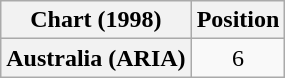<table class="wikitable plainrowheaders" style="text-align:center">
<tr>
<th>Chart (1998)</th>
<th>Position</th>
</tr>
<tr>
<th scope="row">Australia (ARIA)</th>
<td>6</td>
</tr>
</table>
